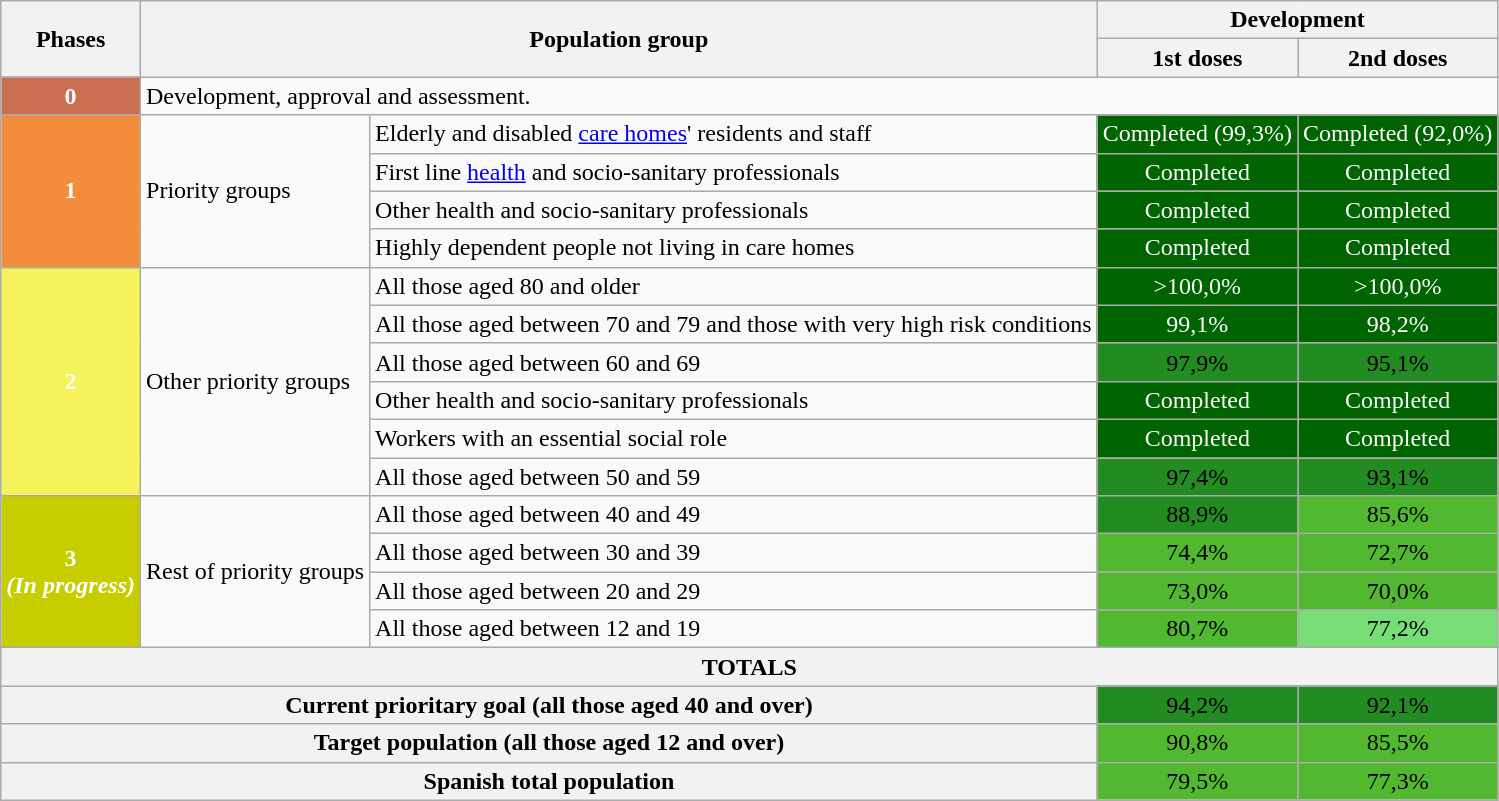<table class="wikitable">
<tr>
<th rowspan="2">Phases</th>
<th colspan="2" rowspan="2">Population group</th>
<th colspan="2">Development</th>
</tr>
<tr>
<th>1st doses</th>
<th>2nd doses</th>
</tr>
<tr>
<th style="background:#CB6D51; color:#FFFFFF">0</th>
<td colspan="4">Development, approval and assessment.</td>
</tr>
<tr>
<th rowspan="4" style="background:#F38D3C; color:#FFFFFF">1</th>
<td rowspan="4">Priority groups</td>
<td>Elderly and disabled <a href='#'>care homes</a>' residents and staff</td>
<td style="text-align:center; background:#006400; color:#FFFFFF">Completed (99,3%)</td>
<td style="text-align:center; background:#006400; color:#FFFFFF">Completed (92,0%)</td>
</tr>
<tr>
<td>First line <a href='#'>health</a> and socio-sanitary professionals</td>
<td style="text-align:center; background:#006400; color:#FFFFFF">Completed</td>
<td style="text-align:center; background:#006400; color:#FFFFFF">Completed</td>
</tr>
<tr>
<td>Other health and socio-sanitary professionals</td>
<td style="text-align:center; background:#006400; color:#FFFFFF">Completed</td>
<td style="text-align:center; background:#006400; color:#FFFFFF">Completed</td>
</tr>
<tr>
<td>Highly dependent people not living in care homes</td>
<td style="text-align:center; background:#006400; color:#FFFFFF">Completed</td>
<td style="text-align:center; background:#006400; color:#FFFFFF">Completed</td>
</tr>
<tr>
<th rowspan="6" style="background:#F5F35B; color:#FFFFFF">2<br><em></em></th>
<td rowspan="6">Other priority groups</td>
<td>All those aged 80 and older</td>
<td style="text-align:center; background:#006400; color:#FFFFFF">>100,0%</td>
<td style="text-align:center; background:#006400; color:#FFFFFF">>100,0%</td>
</tr>
<tr>
<td>All those aged between 70 and 79 and those with very high risk conditions</td>
<td style="text-align:center; background:#006400; color:#FFFFFF">99,1%</td>
<td style="text-align:center; background:#006400; color:#FFFFFF">98,2%</td>
</tr>
<tr>
<td>All those aged between 60 and 69</td>
<td style="text-align:center; background:#228B22">97,9%</td>
<td style="text-align:center; background:#228B22">95,1%</td>
</tr>
<tr>
<td>Other health and socio-sanitary professionals</td>
<td style="text-align:center; background:#006400; color:#FFFFFF">Completed</td>
<td style="text-align:center; background:#006400; color:#FFFFFF">Completed</td>
</tr>
<tr>
<td>Workers with an essential social role</td>
<td style="text-align:center; background:#006400; color:#FFFFFF">Completed</td>
<td style="text-align:center; background:#006400; color:#FFFFFF">Completed</td>
</tr>
<tr>
<td>All those aged between 50 and 59</td>
<td style="text-align:center; background:#228B22">97,4%</td>
<td style="text-align:center; background:#228B22">93,1%</td>
</tr>
<tr>
<th rowspan="4" style="background:#C6CE00; color:#FFFFFF">3<br><em>(In progress)</em></th>
<td rowspan="4">Rest of priority groups</td>
<td>All those aged between 40 and 49</td>
<td style="text-align:center; background:#228B22">88,9%</td>
<td style="text-align:center; background:#52B830">85,6%</td>
</tr>
<tr>
<td>All those aged between 30 and 39</td>
<td style="text-align:center; background:#52B830">74,4%</td>
<td style="text-align:center; background:#52B830">72,7%</td>
</tr>
<tr>
<td>All those aged between 20 and 29</td>
<td style="text-align:center; background:#52B830">73,0%</td>
<td style="text-align:center; background:#52B830">70,0%</td>
</tr>
<tr>
<td>All those aged between 12 and 19</td>
<td style="text-align:center; background:#52B830">80,7%</td>
<td style="text-align:center; background:#77DD77">77,2%</td>
</tr>
<tr>
<th colspan="5">TOTALS</th>
</tr>
<tr>
<th colspan="3">Current prioritary goal (all those aged 40 and over)</th>
<td style="text-align:center; background:#228B22">94,2%</td>
<td style="text-align:center; background:#228B22">92,1%</td>
</tr>
<tr>
<th colspan="3">Target population (all those aged 12 and over)</th>
<td style="text-align:center; background:#52B830">90,8%</td>
<td style="text-align:center; background:#52B830">85,5%</td>
</tr>
<tr>
<th colspan="3">Spanish total population</th>
<td style="text-align:center; background:#52B830">79,5%</td>
<td style="text-align:center; background:#52B830">77,3%</td>
</tr>
</table>
